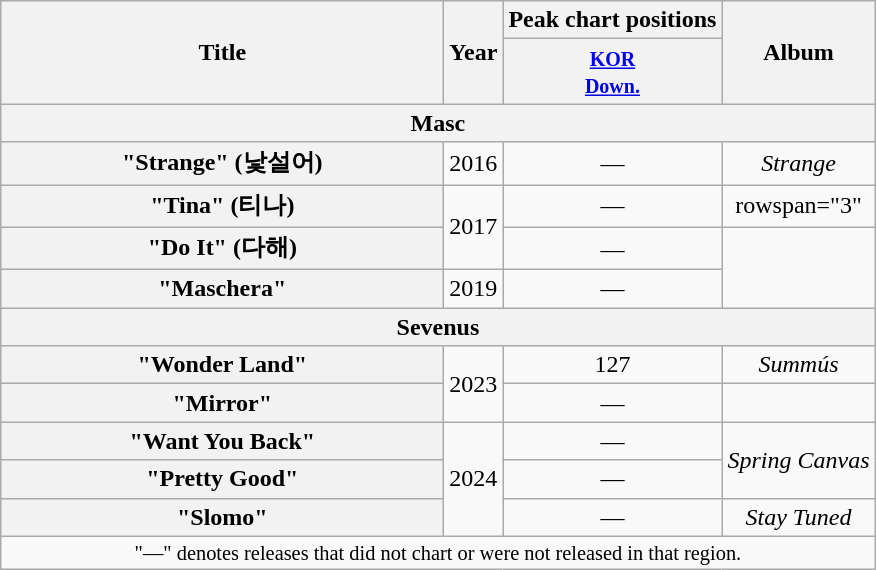<table class="wikitable plainrowheaders" style="text-align:center;">
<tr>
<th scope="col" rowspan="2" style="width:18em;">Title</th>
<th scope="col" rowspan="2">Year</th>
<th scope="col" colspan="1">Peak chart positions</th>
<th scope="col" rowspan="2">Album</th>
</tr>
<tr>
<th scope="col" style="font-size:90% width:2.5em"><small><a href='#'>KOR<br>Down.</a></small><br></th>
</tr>
<tr>
<th colspan="4">Masc</th>
</tr>
<tr>
<th scope="row">"Strange" (낯설어)</th>
<td>2016</td>
<td>—</td>
<td><em>Strange</em></td>
</tr>
<tr>
<th scope="row">"Tina" (티나)</th>
<td rowspan="2">2017</td>
<td>—</td>
<td>rowspan="3" </td>
</tr>
<tr>
<th scope="row">"Do It" (다해)</th>
<td>—</td>
</tr>
<tr>
<th scope="row">"Maschera"</th>
<td>2019</td>
<td>—</td>
</tr>
<tr>
<th colspan="4">Sevenus</th>
</tr>
<tr>
<th scope="row">"Wonder Land"</th>
<td rowspan="2">2023</td>
<td>127</td>
<td><em>Summús</em></td>
</tr>
<tr>
<th scope="row">"Mirror"</th>
<td>—</td>
<td></td>
</tr>
<tr>
<th scope="row">"Want You Back"</th>
<td rowspan="3">2024</td>
<td>—</td>
<td rowspan="2"><em>Spring Canvas</em></td>
</tr>
<tr>
<th scope="row">"Pretty Good"</th>
<td>—</td>
</tr>
<tr>
<th scope="row">"Slomo"</th>
<td>—</td>
<td><em>Stay Tuned</em></td>
</tr>
<tr>
<td colspan="4" style="font-size:85%;">"—" denotes releases that did not chart or were not released in that region.</td>
</tr>
</table>
